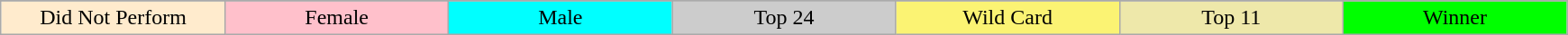<table class="wikitable" style="margin:1em auto; text-align:center;">
<tr>
</tr>
<tr>
<td style="background:#ffebcd; width:10%;">Did Not Perform</td>
<td style="background:pink; width:10%;">Female</td>
<td style="background:cyan; width:10%;">Male</td>
<td style="background:#ccc; width:10%;">Top 24</td>
<td style="background:#fbf373; width:10%;">Wild Card</td>
<td style="background:palegoldenrod; width:10%;">Top 11</td>
<td style="background:lime; width:10%;">Winner</td>
</tr>
</table>
